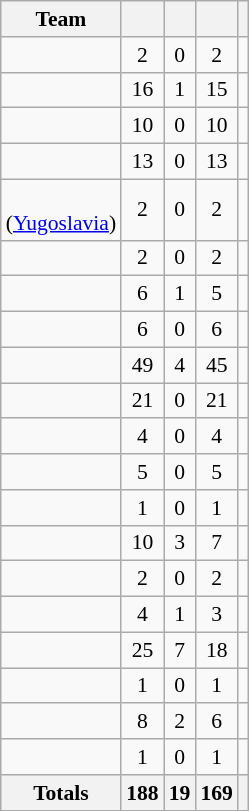<table class="wikitable sortable" style="text-align:center; font-size:90%">
<tr>
<th>Team</th>
<th></th>
<th></th>
<th></th>
<th></th>
</tr>
<tr>
<td align=left></td>
<td>2</td>
<td>0</td>
<td>2</td>
<td></td>
</tr>
<tr>
<td align=left></td>
<td>16</td>
<td>1</td>
<td>15</td>
<td></td>
</tr>
<tr>
<td align=left></td>
<td>10</td>
<td>0</td>
<td>10</td>
<td></td>
</tr>
<tr>
<td align=left></td>
<td>13</td>
<td>0</td>
<td>13</td>
<td></td>
</tr>
<tr>
<td align=left> <br> (<a href='#'>Yugoslavia</a>)</td>
<td>2</td>
<td>0</td>
<td>2</td>
<td></td>
</tr>
<tr>
<td align=left></td>
<td>2</td>
<td>0</td>
<td>2</td>
<td></td>
</tr>
<tr>
<td align=left></td>
<td>6</td>
<td>1</td>
<td>5</td>
<td></td>
</tr>
<tr>
<td align=left></td>
<td>6</td>
<td>0</td>
<td>6</td>
<td></td>
</tr>
<tr>
<td align=left></td>
<td>49</td>
<td>4</td>
<td>45</td>
<td></td>
</tr>
<tr>
<td align=left></td>
<td>21</td>
<td>0</td>
<td>21</td>
<td></td>
</tr>
<tr>
<td align=left></td>
<td>4</td>
<td>0</td>
<td>4</td>
<td></td>
</tr>
<tr>
<td align=left></td>
<td>5</td>
<td>0</td>
<td>5</td>
<td></td>
</tr>
<tr>
<td align=left></td>
<td>1</td>
<td>0</td>
<td>1</td>
<td></td>
</tr>
<tr>
<td align=left></td>
<td>10</td>
<td>3</td>
<td>7</td>
<td></td>
</tr>
<tr>
<td align=left></td>
<td>2</td>
<td>0</td>
<td>2</td>
<td></td>
</tr>
<tr>
<td align=left></td>
<td>4</td>
<td>1</td>
<td>3</td>
<td></td>
</tr>
<tr>
<td align=left></td>
<td>25</td>
<td>7</td>
<td>18</td>
<td></td>
</tr>
<tr>
<td align=left></td>
<td>1</td>
<td>0</td>
<td>1</td>
<td></td>
</tr>
<tr>
<td align=left></td>
<td>8</td>
<td>2</td>
<td>6</td>
<td></td>
</tr>
<tr>
<td align=left></td>
<td>1</td>
<td>0</td>
<td>1</td>
<td></td>
</tr>
<tr>
<th>Totals</th>
<th>188</th>
<th>19</th>
<th>169</th>
<th></th>
</tr>
</table>
